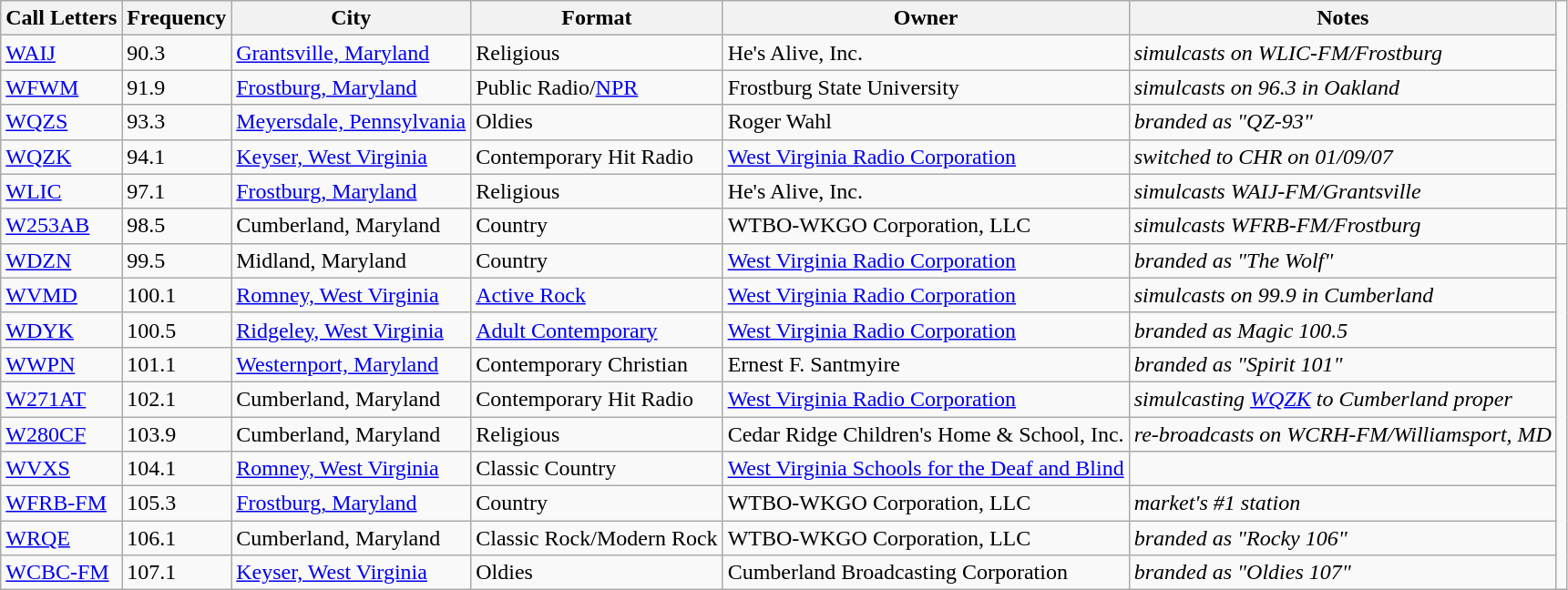<table class="wikitable">
<tr>
<th>Call Letters</th>
<th>Frequency</th>
<th>City</th>
<th>Format</th>
<th>Owner</th>
<th>Notes</th>
</tr>
<tr style="vertical-align: top; text-align: left;">
<td><a href='#'>WAIJ</a></td>
<td>90.3</td>
<td><a href='#'>Grantsville, Maryland</a></td>
<td>Religious</td>
<td>He's Alive, Inc.</td>
<td><em>simulcasts on WLIC-FM/Frostburg</em></td>
</tr>
<tr style="vertical-align: top; text-align: left;">
<td><a href='#'>WFWM</a></td>
<td>91.9</td>
<td><a href='#'>Frostburg, Maryland</a></td>
<td>Public Radio/<a href='#'>NPR</a></td>
<td>Frostburg State University</td>
<td><em>simulcasts on 96.3 in Oakland</em></td>
</tr>
<tr style="vertical-align: top; text-align: left;">
<td><a href='#'>WQZS</a></td>
<td>93.3</td>
<td><a href='#'>Meyersdale, Pennsylvania</a></td>
<td>Oldies</td>
<td>Roger Wahl</td>
<td><em>branded as "QZ-93"</em></td>
</tr>
<tr style="vertical-align: top; text-align: left;">
<td><a href='#'>WQZK</a></td>
<td>94.1</td>
<td><a href='#'>Keyser, West Virginia</a></td>
<td>Contemporary Hit Radio</td>
<td><a href='#'>West Virginia Radio Corporation</a></td>
<td><em>switched to CHR on 01/09/07</em></td>
</tr>
<tr style="vertical-align: top; text-align: left;">
<td><a href='#'>WLIC</a></td>
<td>97.1</td>
<td><a href='#'>Frostburg, Maryland</a></td>
<td>Religious</td>
<td>He's Alive, Inc.</td>
<td><em>simulcasts WAIJ-FM/Grantsville</em></td>
</tr>
<tr style="vertical-align: top; text-align: left;">
<td><a href='#'>W253AB</a></td>
<td>98.5</td>
<td>Cumberland, Maryland</td>
<td>Country</td>
<td>WTBO-WKGO Corporation, LLC</td>
<td><em>simulcasts WFRB-FM/Frostburg</em></td>
<td></td>
</tr>
<tr style="vertical-align: top; text-align: left;">
<td><a href='#'>WDZN</a></td>
<td>99.5</td>
<td>Midland, Maryland</td>
<td>Country</td>
<td><a href='#'>West Virginia Radio Corporation</a></td>
<td><em>branded as "The Wolf"</em></td>
</tr>
<tr style="vertical-align: top; text-align: left;">
<td><a href='#'>WVMD</a></td>
<td>100.1</td>
<td><a href='#'>Romney, West Virginia</a></td>
<td><a href='#'>Active Rock</a></td>
<td><a href='#'>West Virginia Radio Corporation</a></td>
<td><em>simulcasts on 99.9 in Cumberland</em></td>
</tr>
<tr style="vertical-align: top; text-align: left;">
<td><a href='#'>WDYK</a></td>
<td>100.5</td>
<td><a href='#'>Ridgeley, West Virginia</a></td>
<td><a href='#'>Adult Contemporary</a></td>
<td><a href='#'>West Virginia Radio Corporation</a></td>
<td><em>branded as Magic 100.5</em></td>
</tr>
<tr style="vertical-align: top; text-align: left;">
<td><a href='#'>WWPN</a></td>
<td>101.1</td>
<td><a href='#'>Westernport, Maryland</a></td>
<td>Contemporary Christian</td>
<td>Ernest F. Santmyire</td>
<td><em>branded as "Spirit 101"</em></td>
</tr>
<tr style="vertical-align: top; text-align: left;">
<td><a href='#'>W271AT</a></td>
<td>102.1</td>
<td>Cumberland, Maryland</td>
<td>Contemporary Hit Radio</td>
<td><a href='#'>West Virginia Radio Corporation</a></td>
<td><em>simulcasting <a href='#'>WQZK</a> to Cumberland proper</em></td>
</tr>
<tr style="vertical-align: top; text-align: left;">
<td><a href='#'>W280CF</a></td>
<td>103.9</td>
<td>Cumberland, Maryland</td>
<td>Religious</td>
<td>Cedar Ridge Children's Home & School, Inc.</td>
<td><em>re-broadcasts on WCRH-FM/Williamsport, MD</em></td>
</tr>
<tr style="vertical-align: top; text-align: left;">
<td><a href='#'>WVXS</a></td>
<td>104.1</td>
<td><a href='#'>Romney, West Virginia</a></td>
<td>Classic Country</td>
<td><a href='#'>West Virginia Schools for the Deaf and Blind</a></td>
<td></td>
</tr>
<tr style="vertical-align: top; text-align: left;">
<td><a href='#'>WFRB-FM</a></td>
<td>105.3</td>
<td><a href='#'>Frostburg, Maryland</a></td>
<td>Country</td>
<td>WTBO-WKGO Corporation, LLC</td>
<td><em>market's #1 station</em></td>
</tr>
<tr style="vertical-align: top; text-align: left;">
<td><a href='#'>WRQE</a></td>
<td>106.1</td>
<td>Cumberland, Maryland</td>
<td>Classic Rock/Modern Rock</td>
<td>WTBO-WKGO Corporation, LLC</td>
<td><em>branded as "Rocky 106"</em></td>
</tr>
<tr style="vertical-align: top; text-align: left;">
<td><a href='#'>WCBC-FM</a></td>
<td>107.1</td>
<td><a href='#'>Keyser, West Virginia</a></td>
<td>Oldies</td>
<td>Cumberland Broadcasting Corporation</td>
<td><em>branded as "Oldies 107"</em></td>
</tr>
</table>
